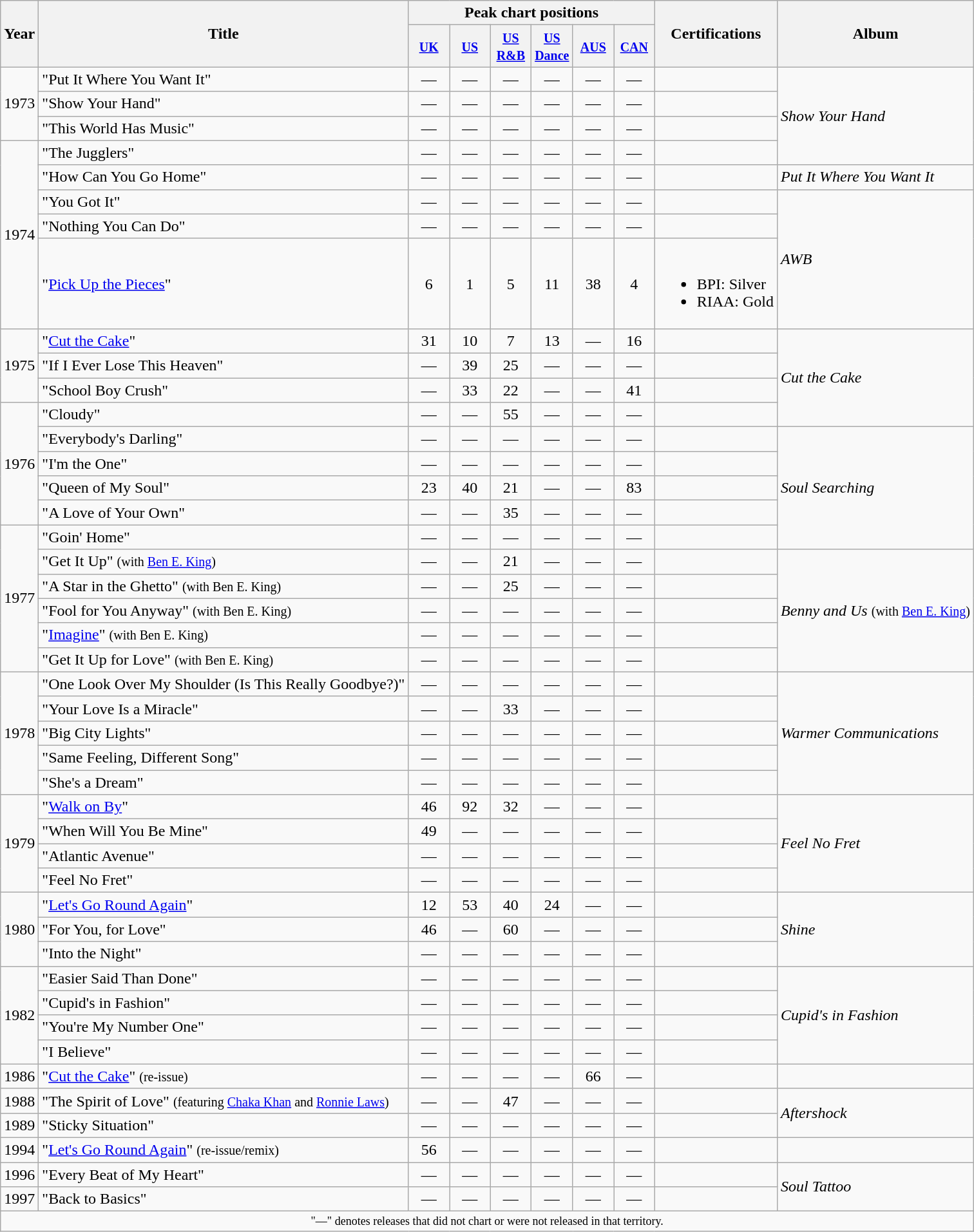<table class="wikitable">
<tr>
<th rowspan="2">Year</th>
<th rowspan="2">Title</th>
<th colspan="6">Peak chart positions</th>
<th rowspan="2">Certifications</th>
<th rowspan="2">Album</th>
</tr>
<tr>
<th style="text-align:center; width:35px;"><small><a href='#'>UK</a></small><br></th>
<th style="text-align:center; width:35px;"><small><a href='#'>US</a></small><br></th>
<th style="text-align:center; width:35px;"><small><a href='#'>US R&B</a></small><br></th>
<th style="text-align:center; width:35px;"><small><a href='#'>US Dance</a></small><br></th>
<th style="text-align:center; width:35px;"><small><a href='#'>AUS</a></small><br></th>
<th style="text-align:center; width:35px;"><small><a href='#'>CAN</a></small><br></th>
</tr>
<tr>
<td rowspan="3">1973</td>
<td>"Put It Where You Want It"</td>
<td style="text-align:center;">—</td>
<td style="text-align:center;">—</td>
<td style="text-align:center;">—</td>
<td style="text-align:center;">—</td>
<td style="text-align:center;">—</td>
<td style="text-align:center;">—</td>
<td></td>
<td style="text-align:left;" rowspan="4"><em>Show Your Hand</em></td>
</tr>
<tr>
<td>"Show Your Hand"</td>
<td style="text-align:center;">—</td>
<td style="text-align:center;">—</td>
<td style="text-align:center;">—</td>
<td style="text-align:center;">—</td>
<td style="text-align:center;">—</td>
<td style="text-align:center;">—</td>
<td></td>
</tr>
<tr>
<td>"This World Has Music"</td>
<td style="text-align:center;">—</td>
<td style="text-align:center;">—</td>
<td style="text-align:center;">—</td>
<td style="text-align:center;">—</td>
<td style="text-align:center;">—</td>
<td style="text-align:center;">—</td>
<td></td>
</tr>
<tr>
<td rowspan="5">1974</td>
<td>"The Jugglers"</td>
<td style="text-align:center;">—</td>
<td style="text-align:center;">—</td>
<td style="text-align:center;">—</td>
<td style="text-align:center;">—</td>
<td style="text-align:center;">—</td>
<td style="text-align:center;">—</td>
<td></td>
</tr>
<tr>
<td>"How Can You Go Home"</td>
<td style="text-align:center;">—</td>
<td style="text-align:center;">—</td>
<td style="text-align:center;">—</td>
<td style="text-align:center;">—</td>
<td style="text-align:center;">—</td>
<td style="text-align:center;">—</td>
<td></td>
<td style="text-align:left;"><em>Put It Where You Want It</em></td>
</tr>
<tr>
<td>"You Got It"</td>
<td style="text-align:center;">—</td>
<td style="text-align:center;">—</td>
<td style="text-align:center;">—</td>
<td style="text-align:center;">—</td>
<td style="text-align:center;">—</td>
<td style="text-align:center;">—</td>
<td></td>
<td style="text-align:left;" rowspan="3"><em>AWB</em></td>
</tr>
<tr>
<td>"Nothing You Can Do"</td>
<td style="text-align:center;">—</td>
<td style="text-align:center;">—</td>
<td style="text-align:center;">—</td>
<td style="text-align:center;">—</td>
<td style="text-align:center;">—</td>
<td style="text-align:center;">—</td>
<td></td>
</tr>
<tr>
<td>"<a href='#'>Pick Up the Pieces</a>"</td>
<td style="text-align:center;">6</td>
<td style="text-align:center;">1</td>
<td style="text-align:center;">5</td>
<td style="text-align:center;">11</td>
<td style="text-align:center;">38</td>
<td style="text-align:center;">4</td>
<td><br><ul><li>BPI: Silver</li><li>RIAA: Gold</li></ul></td>
</tr>
<tr>
<td rowspan="3">1975</td>
<td>"<a href='#'>Cut the Cake</a>"</td>
<td style="text-align:center;">31</td>
<td style="text-align:center;">10</td>
<td style="text-align:center;">7</td>
<td style="text-align:center;">13</td>
<td style="text-align:center;">—</td>
<td style="text-align:center;">16</td>
<td></td>
<td style="text-align:left;" rowspan="4"><em>Cut the Cake</em></td>
</tr>
<tr>
<td>"If I Ever Lose This Heaven"</td>
<td style="text-align:center;">—</td>
<td style="text-align:center;">39</td>
<td style="text-align:center;">25</td>
<td style="text-align:center;">—</td>
<td style="text-align:center;">—</td>
<td style="text-align:center;">—</td>
<td></td>
</tr>
<tr>
<td>"School Boy Crush"</td>
<td style="text-align:center;">—</td>
<td style="text-align:center;">33</td>
<td style="text-align:center;">22</td>
<td style="text-align:center;">—</td>
<td style="text-align:center;">—</td>
<td style="text-align:center;">41<br></td>
<td></td>
</tr>
<tr>
<td rowspan="5">1976</td>
<td>"Cloudy"</td>
<td style="text-align:center;">—</td>
<td style="text-align:center;">—</td>
<td style="text-align:center;">55</td>
<td style="text-align:center;">—</td>
<td style="text-align:center;">—</td>
<td style="text-align:center;">—</td>
<td></td>
</tr>
<tr>
<td>"Everybody's Darling"</td>
<td style="text-align:center;">—</td>
<td style="text-align:center;">—</td>
<td style="text-align:center;">—</td>
<td style="text-align:center;">—</td>
<td style="text-align:center;">—</td>
<td style="text-align:center;">—</td>
<td></td>
<td style="text-align:left;" rowspan="5"><em>Soul Searching</em></td>
</tr>
<tr>
<td>"I'm the One"</td>
<td style="text-align:center;">—</td>
<td style="text-align:center;">—</td>
<td style="text-align:center;">—</td>
<td style="text-align:center;">—</td>
<td style="text-align:center;">—</td>
<td style="text-align:center;">—</td>
<td></td>
</tr>
<tr>
<td>"Queen of My Soul"</td>
<td style="text-align:center;">23</td>
<td style="text-align:center;">40</td>
<td style="text-align:center;">21</td>
<td style="text-align:center;">—</td>
<td style="text-align:center;">—</td>
<td style="text-align:center;">83<br></td>
<td></td>
</tr>
<tr>
<td>"A Love of Your Own"</td>
<td style="text-align:center;">—</td>
<td style="text-align:center;">—</td>
<td style="text-align:center;">35</td>
<td style="text-align:center;">—</td>
<td style="text-align:center;">—</td>
<td style="text-align:center;">—</td>
<td></td>
</tr>
<tr>
<td rowspan="6">1977</td>
<td>"Goin' Home"</td>
<td style="text-align:center;">—</td>
<td style="text-align:center;">—</td>
<td style="text-align:center;">—</td>
<td style="text-align:center;">—</td>
<td style="text-align:center;">—</td>
<td style="text-align:center;">—</td>
<td></td>
</tr>
<tr>
<td>"Get It Up" <small>(with <a href='#'>Ben E. King</a>)</small></td>
<td style="text-align:center;">—</td>
<td style="text-align:center;">—</td>
<td style="text-align:center;">21</td>
<td style="text-align:center;">—</td>
<td style="text-align:center;">—</td>
<td style="text-align:center;">—</td>
<td></td>
<td style="text-align:left;" rowspan="5"><em>Benny and Us</em> <small>(with <a href='#'>Ben E. King</a>)</small></td>
</tr>
<tr>
<td>"A Star in the Ghetto" <small>(with Ben E. King)</small></td>
<td style="text-align:center;">—</td>
<td style="text-align:center;">—</td>
<td style="text-align:center;">25</td>
<td style="text-align:center;">—</td>
<td style="text-align:center;">—</td>
<td style="text-align:center;">—</td>
<td></td>
</tr>
<tr>
<td>"Fool for You Anyway" <small>(with Ben E. King)</small></td>
<td style="text-align:center;">—</td>
<td style="text-align:center;">—</td>
<td style="text-align:center;">—</td>
<td style="text-align:center;">—</td>
<td style="text-align:center;">—</td>
<td style="text-align:center;">—</td>
<td></td>
</tr>
<tr>
<td>"<a href='#'>Imagine</a>" <small>(with Ben E. King)</small></td>
<td style="text-align:center;">—</td>
<td style="text-align:center;">—</td>
<td style="text-align:center;">—</td>
<td style="text-align:center;">—</td>
<td style="text-align:center;">—</td>
<td style="text-align:center;">—</td>
<td></td>
</tr>
<tr>
<td>"Get It Up for Love" <small>(with Ben E. King)</small></td>
<td style="text-align:center;">—</td>
<td style="text-align:center;">—</td>
<td style="text-align:center;">—</td>
<td style="text-align:center;">—</td>
<td style="text-align:center;">—</td>
<td style="text-align:center;">—</td>
<td></td>
</tr>
<tr>
<td rowspan="5">1978</td>
<td>"One Look Over My Shoulder (Is This Really Goodbye?)"</td>
<td style="text-align:center;">—</td>
<td style="text-align:center;">—</td>
<td style="text-align:center;">—</td>
<td style="text-align:center;">—</td>
<td style="text-align:center;">—</td>
<td style="text-align:center;">—</td>
<td></td>
<td style="text-align:left;" rowspan="5"><em>Warmer Communications</em></td>
</tr>
<tr>
<td>"Your Love Is a Miracle"</td>
<td style="text-align:center;">—</td>
<td style="text-align:center;">—</td>
<td style="text-align:center;">33</td>
<td style="text-align:center;">—</td>
<td style="text-align:center;">—</td>
<td style="text-align:center;">—</td>
<td></td>
</tr>
<tr>
<td>"Big City Lights"</td>
<td style="text-align:center;">—</td>
<td style="text-align:center;">—</td>
<td style="text-align:center;">—</td>
<td style="text-align:center;">—</td>
<td style="text-align:center;">—</td>
<td style="text-align:center;">—</td>
<td></td>
</tr>
<tr>
<td>"Same Feeling, Different Song"</td>
<td style="text-align:center;">—</td>
<td style="text-align:center;">—</td>
<td style="text-align:center;">—</td>
<td style="text-align:center;">—</td>
<td style="text-align:center;">—</td>
<td style="text-align:center;">—</td>
<td></td>
</tr>
<tr>
<td>"She's a Dream"</td>
<td style="text-align:center;">—</td>
<td style="text-align:center;">—</td>
<td style="text-align:center;">—</td>
<td style="text-align:center;">—</td>
<td style="text-align:center;">—</td>
<td style="text-align:center;">—</td>
<td></td>
</tr>
<tr>
<td rowspan="4">1979</td>
<td>"<a href='#'>Walk on By</a>"</td>
<td style="text-align:center;">46</td>
<td style="text-align:center;">92</td>
<td style="text-align:center;">32</td>
<td style="text-align:center;">—</td>
<td style="text-align:center;">—</td>
<td style="text-align:center;">—</td>
<td></td>
<td style="text-align:left;" rowspan="4"><em>Feel No Fret</em></td>
</tr>
<tr>
<td>"When Will You Be Mine"</td>
<td style="text-align:center;">49</td>
<td style="text-align:center;">—</td>
<td style="text-align:center;">—</td>
<td style="text-align:center;">—</td>
<td style="text-align:center;">—</td>
<td style="text-align:center;">—</td>
<td></td>
</tr>
<tr>
<td>"Atlantic Avenue"</td>
<td style="text-align:center;">—</td>
<td style="text-align:center;">—</td>
<td style="text-align:center;">—</td>
<td style="text-align:center;">—</td>
<td style="text-align:center;">—</td>
<td style="text-align:center;">—</td>
<td></td>
</tr>
<tr>
<td>"Feel No Fret"</td>
<td style="text-align:center;">—</td>
<td style="text-align:center;">—</td>
<td style="text-align:center;">—</td>
<td style="text-align:center;">—</td>
<td style="text-align:center;">—</td>
<td style="text-align:center;">—</td>
<td></td>
</tr>
<tr>
<td rowspan="3">1980</td>
<td>"<a href='#'>Let's Go Round Again</a>"</td>
<td style="text-align:center;">12</td>
<td style="text-align:center;">53</td>
<td style="text-align:center;">40</td>
<td style="text-align:center;">24</td>
<td style="text-align:center;">—</td>
<td style="text-align:center;">—</td>
<td></td>
<td style="text-align:left;" rowspan="3"><em>Shine</em></td>
</tr>
<tr>
<td>"For You, for Love"</td>
<td style="text-align:center;">46</td>
<td style="text-align:center;">—</td>
<td style="text-align:center;">60</td>
<td style="text-align:center;">—</td>
<td style="text-align:center;">—</td>
<td style="text-align:center;">—</td>
<td></td>
</tr>
<tr>
<td>"Into the Night"</td>
<td style="text-align:center;">—</td>
<td style="text-align:center;">—</td>
<td style="text-align:center;">—</td>
<td style="text-align:center;">—</td>
<td style="text-align:center;">—</td>
<td style="text-align:center;">—</td>
<td></td>
</tr>
<tr>
<td rowspan="4">1982</td>
<td>"Easier Said Than Done"</td>
<td style="text-align:center;">—</td>
<td style="text-align:center;">—</td>
<td style="text-align:center;">—</td>
<td style="text-align:center;">—</td>
<td style="text-align:center;">—</td>
<td style="text-align:center;">—</td>
<td></td>
<td style="text-align:left;" rowspan="4"><em>Cupid's in Fashion</em></td>
</tr>
<tr>
<td>"Cupid's in Fashion"</td>
<td style="text-align:center;">—</td>
<td style="text-align:center;">—</td>
<td style="text-align:center;">—</td>
<td style="text-align:center;">—</td>
<td style="text-align:center;">—</td>
<td style="text-align:center;">—</td>
<td></td>
</tr>
<tr>
<td>"You're My Number One"</td>
<td style="text-align:center;">—</td>
<td style="text-align:center;">—</td>
<td style="text-align:center;">—</td>
<td style="text-align:center;">—</td>
<td style="text-align:center;">—</td>
<td style="text-align:center;">—</td>
<td></td>
</tr>
<tr>
<td>"I Believe"</td>
<td style="text-align:center;">—</td>
<td style="text-align:center;">—</td>
<td style="text-align:center;">—</td>
<td style="text-align:center;">—</td>
<td style="text-align:center;">—</td>
<td style="text-align:center;">—</td>
<td></td>
</tr>
<tr>
<td>1986</td>
<td>"<a href='#'>Cut the Cake</a>" <small>(re-issue)</small></td>
<td style="text-align:center;">—</td>
<td style="text-align:center;">—</td>
<td style="text-align:center;">—</td>
<td style="text-align:center;">—</td>
<td style="text-align:center;">66</td>
<td style="text-align:center;">—</td>
<td></td>
<td></td>
</tr>
<tr>
<td>1988</td>
<td>"The Spirit of Love" <small>(featuring <a href='#'>Chaka Khan</a> and <a href='#'>Ronnie Laws</a>)</small></td>
<td style="text-align:center;">—</td>
<td style="text-align:center;">—</td>
<td style="text-align:center;">47</td>
<td style="text-align:center;">—</td>
<td style="text-align:center;">—</td>
<td style="text-align:center;">—</td>
<td></td>
<td style="text-align:left;" rowspan="2"><em>Aftershock</em></td>
</tr>
<tr>
<td>1989</td>
<td>"Sticky Situation"</td>
<td style="text-align:center;">—</td>
<td style="text-align:center;">—</td>
<td style="text-align:center;">—</td>
<td style="text-align:center;">—</td>
<td style="text-align:center;">—</td>
<td style="text-align:center;">—</td>
<td></td>
</tr>
<tr>
<td>1994</td>
<td>"<a href='#'>Let's Go Round Again</a>" <small>(re-issue/remix)</small></td>
<td style="text-align:center;">56</td>
<td style="text-align:center;">—</td>
<td style="text-align:center;">—</td>
<td style="text-align:center;">—</td>
<td style="text-align:center;">—</td>
<td style="text-align:center;">—</td>
<td></td>
<td></td>
</tr>
<tr>
<td>1996</td>
<td>"Every Beat of My Heart"</td>
<td style="text-align:center;">—</td>
<td style="text-align:center;">—</td>
<td style="text-align:center;">—</td>
<td style="text-align:center;">—</td>
<td style="text-align:center;">—</td>
<td style="text-align:center;">—</td>
<td></td>
<td style="text-align:left;" rowspan="2"><em>Soul Tattoo</em></td>
</tr>
<tr>
<td>1997</td>
<td>"Back to Basics"</td>
<td style="text-align:center;">—</td>
<td style="text-align:center;">—</td>
<td style="text-align:center;">—</td>
<td style="text-align:center;">—</td>
<td style="text-align:center;">—</td>
<td style="text-align:center;">—</td>
<td></td>
</tr>
<tr>
<td colspan="10" style="text-align:center; font-size:9pt;">"—" denotes releases that did not chart or were not released in that territory.</td>
</tr>
</table>
